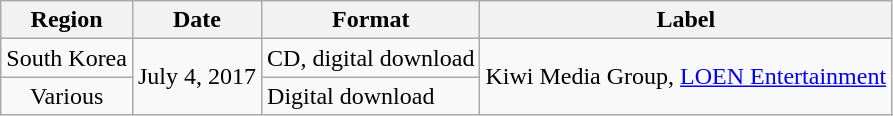<table class="wikitable">
<tr>
<th style="text-align:center;">Region</th>
<th style="text-align:center;">Date</th>
<th style="text-align:center;">Format</th>
<th style="text-align:center;">Label</th>
</tr>
<tr>
<td style="text-align:center;">South Korea</td>
<td style="text-align:center;" rowspan="2">July 4, 2017</td>
<td>CD, digital download</td>
<td rowspan="2">Kiwi Media Group, <a href='#'>LOEN Entertainment</a></td>
</tr>
<tr>
<td style="text-align:center;">Various</td>
<td>Digital download</td>
</tr>
</table>
